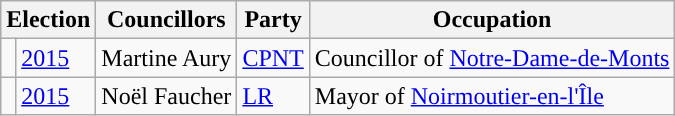<table class="wikitable">
<tr>
<th colspan="2">Election</th>
<th>Councillors</th>
<th>Party</th>
<th>Occupation</th>
</tr>
<tr>
<td style="background-color: "></td>
<td><a href='#'>2015</a></td>
<td>Martine Aury</td>
<td><a href='#'>CPNT</a></td>
<td>Councillor of <a href='#'>Notre-Dame-de-Monts</a></td>
</tr>
<tr>
<td style="background-color: "></td>
<td><a href='#'>2015</a></td>
<td>Noël Faucher</td>
<td><a href='#'>LR</a></td>
<td>Mayor of <a href='#'>Noirmoutier-en-l'Île</a></td>
</tr>
</table>
